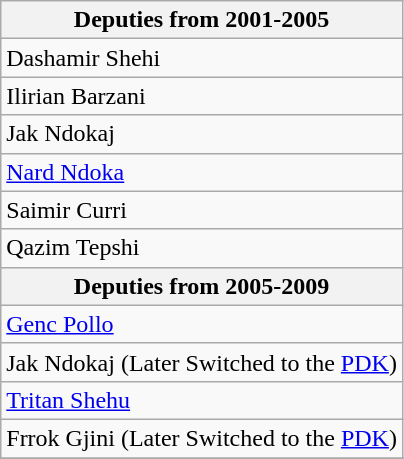<table class="wikitable">
<tr>
<th>Deputies from 2001-2005</th>
</tr>
<tr>
<td>Dashamir Shehi</td>
</tr>
<tr>
<td>Ilirian Barzani</td>
</tr>
<tr>
<td>Jak Ndokaj</td>
</tr>
<tr>
<td><a href='#'>Nard Ndoka</a></td>
</tr>
<tr>
<td>Saimir Curri</td>
</tr>
<tr>
<td>Qazim Tepshi</td>
</tr>
<tr>
<th>Deputies from 2005-2009</th>
</tr>
<tr>
<td><a href='#'>Genc Pollo</a></td>
</tr>
<tr>
<td>Jak Ndokaj (Later Switched to the <a href='#'>PDK</a>)</td>
</tr>
<tr>
<td><a href='#'>Tritan Shehu</a></td>
</tr>
<tr>
<td>Frrok Gjini (Later Switched to the <a href='#'>PDK</a>)</td>
</tr>
<tr>
</tr>
</table>
